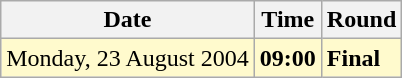<table class="wikitable">
<tr>
<th>Date</th>
<th>Time</th>
<th>Round</th>
</tr>
<tr style=background:lemonchiffon>
<td>Monday, 23 August 2004</td>
<td><strong>09:00</strong></td>
<td><strong>Final</strong></td>
</tr>
</table>
